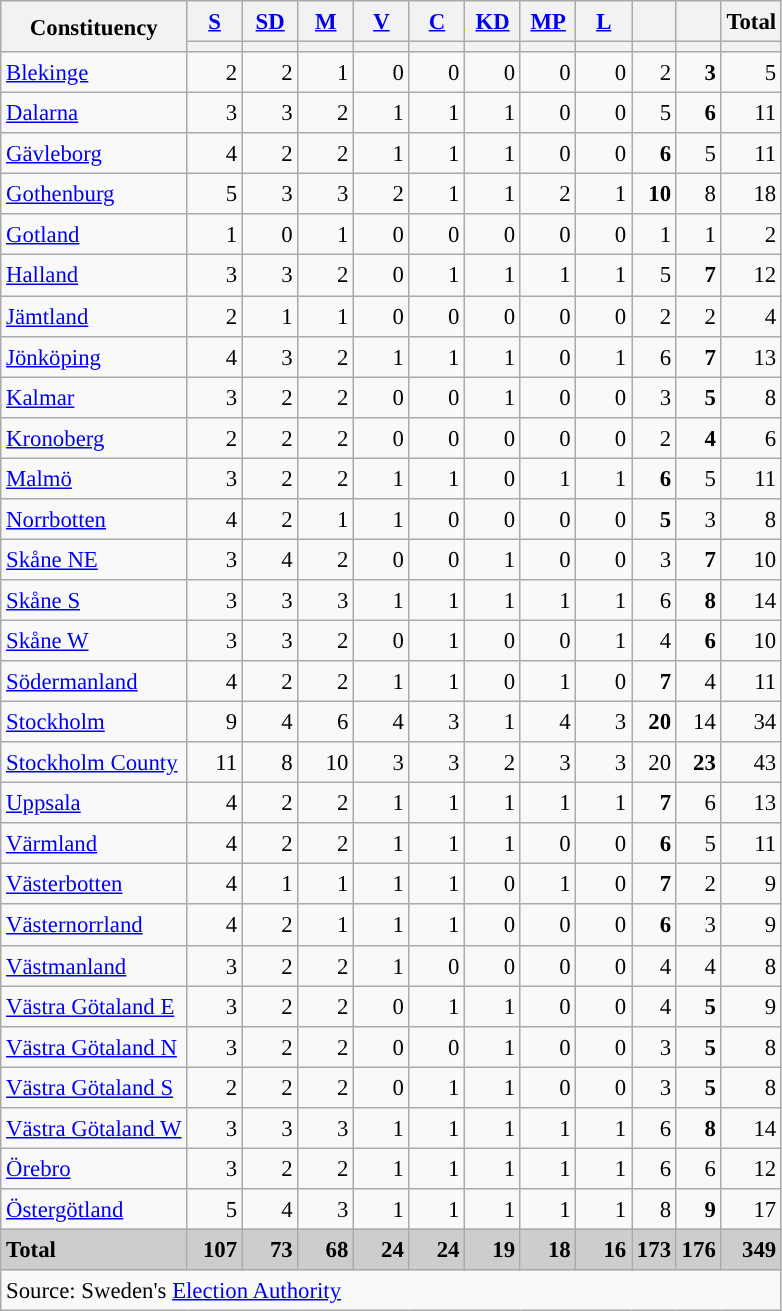<table class="wikitable sortable" style="text-align:right; font-size:95%; line-height:20px;">
<tr>
<th rowspan="2">Constituency</th>
<th width="30px" class="unsortable"><a href='#'>S</a></th>
<th width="30px" class="unsortable"><a href='#'>SD</a></th>
<th width="30px" class="unsortable"><a href='#'>M</a></th>
<th width="30px" class="unsortable"><a href='#'>V</a></th>
<th width="30px" class="unsortable"><a href='#'>C</a></th>
<th width="30px" class="unsortable"><a href='#'>KD</a></th>
<th width="30px" class="unsortable"><a href='#'>MP</a></th>
<th width="30px" class="unsortable"><a href='#'>L</a></th>
<th></th>
<th></th>
<th>Total</th>
</tr>
<tr>
<th style="background:"></th>
<th style="background:"></th>
<th style="background:"></th>
<th style="background:"></th>
<th style="background:"></th>
<th style="background:"></th>
<th style="background:"></th>
<th style="background:"></th>
<th style="background:"></th>
<th style="background:"></th>
<th></th>
</tr>
<tr>
<td align="left"><a href='#'>Blekinge</a></td>
<td>2</td>
<td>2</td>
<td>1</td>
<td>0</td>
<td>0</td>
<td>0</td>
<td>0</td>
<td>0</td>
<td>2</td>
<td><strong>3</strong></td>
<td>5</td>
</tr>
<tr>
<td align="left"><a href='#'>Dalarna</a></td>
<td>3</td>
<td>3</td>
<td>2</td>
<td>1</td>
<td>1</td>
<td>1</td>
<td>0</td>
<td>0</td>
<td>5</td>
<td><strong>6</strong></td>
<td>11</td>
</tr>
<tr>
<td align="left"><a href='#'>Gävleborg</a></td>
<td>4</td>
<td>2</td>
<td>2</td>
<td>1</td>
<td>1</td>
<td>1</td>
<td>0</td>
<td>0</td>
<td><strong>6</strong></td>
<td>5</td>
<td>11</td>
</tr>
<tr>
<td align="left"><a href='#'>Gothenburg</a></td>
<td>5</td>
<td>3</td>
<td>3</td>
<td>2</td>
<td>1</td>
<td>1</td>
<td>2</td>
<td>1</td>
<td><strong>10</strong></td>
<td>8</td>
<td>18</td>
</tr>
<tr>
<td align="left"><a href='#'>Gotland</a></td>
<td>1</td>
<td>0</td>
<td>1</td>
<td>0</td>
<td>0</td>
<td>0</td>
<td>0</td>
<td>0</td>
<td>1</td>
<td>1</td>
<td>2</td>
</tr>
<tr>
<td align="left"><a href='#'>Halland</a></td>
<td>3</td>
<td>3</td>
<td>2</td>
<td>0</td>
<td>1</td>
<td>1</td>
<td>1</td>
<td>1</td>
<td>5</td>
<td><strong>7</strong></td>
<td>12</td>
</tr>
<tr>
<td align="left"><a href='#'>Jämtland</a></td>
<td>2</td>
<td>1</td>
<td>1</td>
<td>0</td>
<td>0</td>
<td>0</td>
<td>0</td>
<td>0</td>
<td>2</td>
<td>2</td>
<td>4</td>
</tr>
<tr>
<td align="left"><a href='#'>Jönköping</a></td>
<td>4</td>
<td>3</td>
<td>2</td>
<td>1</td>
<td>1</td>
<td>1</td>
<td>0</td>
<td>1</td>
<td>6</td>
<td><strong>7</strong></td>
<td>13</td>
</tr>
<tr>
<td align="left"><a href='#'>Kalmar</a></td>
<td>3</td>
<td>2</td>
<td>2</td>
<td>0</td>
<td>0</td>
<td>1</td>
<td>0</td>
<td>0</td>
<td>3</td>
<td><strong>5</strong></td>
<td>8</td>
</tr>
<tr>
<td align="left"><a href='#'>Kronoberg</a></td>
<td>2</td>
<td>2</td>
<td>2</td>
<td>0</td>
<td>0</td>
<td>0</td>
<td>0</td>
<td>0</td>
<td>2</td>
<td><strong>4</strong></td>
<td>6</td>
</tr>
<tr>
<td align="left"><a href='#'>Malmö</a></td>
<td>3</td>
<td>2</td>
<td>2</td>
<td>1</td>
<td>1</td>
<td>0</td>
<td>1</td>
<td>1</td>
<td><strong>6</strong></td>
<td>5</td>
<td>11</td>
</tr>
<tr>
<td align="left"><a href='#'>Norrbotten</a></td>
<td>4</td>
<td>2</td>
<td>1</td>
<td>1</td>
<td>0</td>
<td>0</td>
<td>0</td>
<td>0</td>
<td><strong>5</strong></td>
<td>3</td>
<td>8</td>
</tr>
<tr>
<td align="left"><a href='#'>Skåne NE</a></td>
<td>3</td>
<td>4</td>
<td>2</td>
<td>0</td>
<td>0</td>
<td>1</td>
<td>0</td>
<td>0</td>
<td>3</td>
<td><strong>7</strong></td>
<td>10</td>
</tr>
<tr>
<td align="left"><a href='#'>Skåne S</a></td>
<td>3</td>
<td>3</td>
<td>3</td>
<td>1</td>
<td>1</td>
<td>1</td>
<td>1</td>
<td>1</td>
<td>6</td>
<td><strong>8</strong></td>
<td>14</td>
</tr>
<tr>
<td align="left"><a href='#'>Skåne W</a></td>
<td>3</td>
<td>3</td>
<td>2</td>
<td>0</td>
<td>1</td>
<td>0</td>
<td>0</td>
<td>1</td>
<td>4</td>
<td><strong>6</strong></td>
<td>10</td>
</tr>
<tr>
<td align="left"><a href='#'>Södermanland</a></td>
<td>4</td>
<td>2</td>
<td>2</td>
<td>1</td>
<td>1</td>
<td>0</td>
<td>1</td>
<td>0</td>
<td><strong>7</strong></td>
<td>4</td>
<td>11</td>
</tr>
<tr>
<td align="left"><a href='#'>Stockholm</a></td>
<td>9</td>
<td>4</td>
<td>6</td>
<td>4</td>
<td>3</td>
<td>1</td>
<td>4</td>
<td>3</td>
<td><strong>20</strong></td>
<td>14</td>
<td>34</td>
</tr>
<tr>
<td align="left"><a href='#'>Stockholm County</a></td>
<td>11</td>
<td>8</td>
<td>10</td>
<td>3</td>
<td>3</td>
<td>2</td>
<td>3</td>
<td>3</td>
<td>20</td>
<td><strong>23</strong></td>
<td>43</td>
</tr>
<tr>
<td align="left"><a href='#'>Uppsala</a></td>
<td>4</td>
<td>2</td>
<td>2</td>
<td>1</td>
<td>1</td>
<td>1</td>
<td>1</td>
<td>1</td>
<td><strong>7</strong></td>
<td>6</td>
<td>13</td>
</tr>
<tr>
<td align="left"><a href='#'>Värmland</a></td>
<td>4</td>
<td>2</td>
<td>2</td>
<td>1</td>
<td>1</td>
<td>1</td>
<td>0</td>
<td>0</td>
<td><strong>6</strong></td>
<td>5</td>
<td>11</td>
</tr>
<tr>
<td align="left"><a href='#'>Västerbotten</a></td>
<td>4</td>
<td>1</td>
<td>1</td>
<td>1</td>
<td>1</td>
<td>0</td>
<td>1</td>
<td>0</td>
<td><strong>7</strong></td>
<td>2</td>
<td>9</td>
</tr>
<tr>
<td align="left"><a href='#'>Västernorrland</a></td>
<td>4</td>
<td>2</td>
<td>1</td>
<td>1</td>
<td>1</td>
<td>0</td>
<td>0</td>
<td>0</td>
<td><strong>6</strong></td>
<td>3</td>
<td>9</td>
</tr>
<tr>
<td align="left"><a href='#'>Västmanland</a></td>
<td>3</td>
<td>2</td>
<td>2</td>
<td>1</td>
<td>0</td>
<td>0</td>
<td>0</td>
<td>0</td>
<td>4</td>
<td>4</td>
<td>8</td>
</tr>
<tr>
<td align="left"><a href='#'>Västra Götaland E</a></td>
<td>3</td>
<td>2</td>
<td>2</td>
<td>0</td>
<td>1</td>
<td>1</td>
<td>0</td>
<td>0</td>
<td>4</td>
<td><strong>5</strong></td>
<td>9</td>
</tr>
<tr>
<td align="left"><a href='#'>Västra Götaland N</a></td>
<td>3</td>
<td>2</td>
<td>2</td>
<td>0</td>
<td>0</td>
<td>1</td>
<td>0</td>
<td>0</td>
<td>3</td>
<td><strong>5</strong></td>
<td>8</td>
</tr>
<tr>
<td align="left"><a href='#'>Västra Götaland S</a></td>
<td>2</td>
<td>2</td>
<td>2</td>
<td>0</td>
<td>1</td>
<td>1</td>
<td>0</td>
<td>0</td>
<td>3</td>
<td><strong>5</strong></td>
<td>8</td>
</tr>
<tr>
<td align="left"><a href='#'>Västra Götaland W</a></td>
<td>3</td>
<td>3</td>
<td>3</td>
<td>1</td>
<td>1</td>
<td>1</td>
<td>1</td>
<td>1</td>
<td>6</td>
<td><strong>8</strong></td>
<td>14</td>
</tr>
<tr>
<td align="left"><a href='#'>Örebro</a></td>
<td>3</td>
<td>2</td>
<td>2</td>
<td>1</td>
<td>1</td>
<td>1</td>
<td>1</td>
<td>1</td>
<td>6</td>
<td>6</td>
<td>12</td>
</tr>
<tr>
<td align="left"><a href='#'>Östergötland</a></td>
<td>5</td>
<td>4</td>
<td>3</td>
<td>1</td>
<td>1</td>
<td>1</td>
<td>1</td>
<td>1</td>
<td>8</td>
<td><strong>9</strong></td>
<td>17</td>
</tr>
<tr style="background:#CDCDCD;">
<td align="left"><strong>Total</strong></td>
<td><strong>107</strong></td>
<td><strong>73</strong></td>
<td><strong>68</strong></td>
<td><strong>24</strong></td>
<td><strong>24</strong></td>
<td><strong>19</strong></td>
<td><strong>18</strong></td>
<td><strong>16</strong></td>
<td><strong>173</strong></td>
<td><strong>176</strong></td>
<td><strong>349</strong></td>
</tr>
<tr>
<td colspan="12" align="left">Source: Sweden's <a href='#'>Election Authority</a></td>
</tr>
</table>
